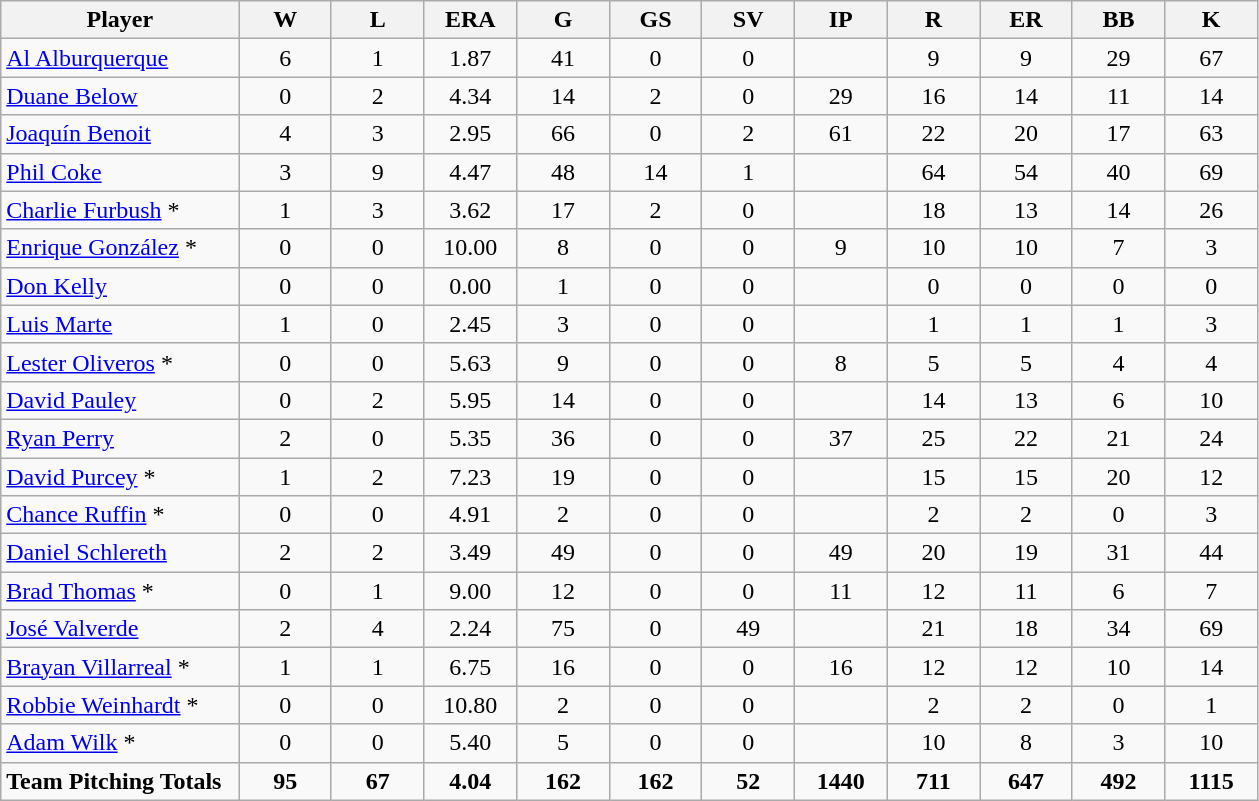<table class="wikitable sortable" style="text-align:center;">
<tr>
<th width="18%">Player</th>
<th width="7%">W</th>
<th width="7%">L</th>
<th width="7%">ERA</th>
<th width="7%">G</th>
<th width="7%">GS</th>
<th width="7%">SV</th>
<th width="7%">IP</th>
<th width="7%">R</th>
<th width="7%">ER</th>
<th width="7%">BB</th>
<th width="7%">K</th>
</tr>
<tr>
<td align=left><a href='#'>Al Alburquerque</a></td>
<td>6</td>
<td>1</td>
<td>1.87</td>
<td>41</td>
<td>0</td>
<td>0</td>
<td></td>
<td>9</td>
<td>9</td>
<td>29</td>
<td>67</td>
</tr>
<tr>
<td align=left><a href='#'>Duane Below</a></td>
<td>0</td>
<td>2</td>
<td>4.34</td>
<td>14</td>
<td>2</td>
<td>0</td>
<td>29</td>
<td>16</td>
<td>14</td>
<td>11</td>
<td>14</td>
</tr>
<tr>
<td align=left><a href='#'>Joaquín Benoit</a></td>
<td>4</td>
<td>3</td>
<td>2.95</td>
<td>66</td>
<td>0</td>
<td>2</td>
<td>61</td>
<td>22</td>
<td>20</td>
<td>17</td>
<td>63</td>
</tr>
<tr>
<td align=left><a href='#'>Phil Coke</a></td>
<td>3</td>
<td>9</td>
<td>4.47</td>
<td>48</td>
<td>14</td>
<td>1</td>
<td></td>
<td>64</td>
<td>54</td>
<td>40</td>
<td>69</td>
</tr>
<tr>
<td align=left><a href='#'>Charlie Furbush</a> *</td>
<td>1</td>
<td>3</td>
<td>3.62</td>
<td>17</td>
<td>2</td>
<td>0</td>
<td></td>
<td>18</td>
<td>13</td>
<td>14</td>
<td>26</td>
</tr>
<tr>
<td align=left><a href='#'>Enrique González</a> *</td>
<td>0</td>
<td>0</td>
<td>10.00</td>
<td>8</td>
<td>0</td>
<td>0</td>
<td>9</td>
<td>10</td>
<td>10</td>
<td>7</td>
<td>3</td>
</tr>
<tr>
<td align=left><a href='#'>Don Kelly</a></td>
<td>0</td>
<td>0</td>
<td>0.00</td>
<td>1</td>
<td>0</td>
<td>0</td>
<td></td>
<td>0</td>
<td>0</td>
<td>0</td>
<td>0</td>
</tr>
<tr>
<td align=left><a href='#'>Luis Marte</a></td>
<td>1</td>
<td>0</td>
<td>2.45</td>
<td>3</td>
<td>0</td>
<td>0</td>
<td></td>
<td>1</td>
<td>1</td>
<td>1</td>
<td>3</td>
</tr>
<tr>
<td align=left><a href='#'>Lester Oliveros</a> *</td>
<td>0</td>
<td>0</td>
<td>5.63</td>
<td>9</td>
<td>0</td>
<td>0</td>
<td>8</td>
<td>5</td>
<td>5</td>
<td>4</td>
<td>4</td>
</tr>
<tr>
<td align=left><a href='#'>David Pauley</a></td>
<td>0</td>
<td>2</td>
<td>5.95</td>
<td>14</td>
<td>0</td>
<td>0</td>
<td></td>
<td>14</td>
<td>13</td>
<td>6</td>
<td>10</td>
</tr>
<tr>
<td align=left><a href='#'>Ryan Perry</a></td>
<td>2</td>
<td>0</td>
<td>5.35</td>
<td>36</td>
<td>0</td>
<td>0</td>
<td>37</td>
<td>25</td>
<td>22</td>
<td>21</td>
<td>24</td>
</tr>
<tr>
<td align=left><a href='#'>David Purcey</a> *</td>
<td>1</td>
<td>2</td>
<td>7.23</td>
<td>19</td>
<td>0</td>
<td>0</td>
<td></td>
<td>15</td>
<td>15</td>
<td>20</td>
<td>12</td>
</tr>
<tr>
<td align=left><a href='#'>Chance Ruffin</a> *</td>
<td>0</td>
<td>0</td>
<td>4.91</td>
<td>2</td>
<td>0</td>
<td>0</td>
<td></td>
<td>2</td>
<td>2</td>
<td>0</td>
<td>3</td>
</tr>
<tr>
<td align=left><a href='#'>Daniel Schlereth</a></td>
<td>2</td>
<td>2</td>
<td>3.49</td>
<td>49</td>
<td>0</td>
<td>0</td>
<td>49</td>
<td>20</td>
<td>19</td>
<td>31</td>
<td>44</td>
</tr>
<tr>
<td align=left><a href='#'>Brad Thomas</a> *</td>
<td>0</td>
<td>1</td>
<td>9.00</td>
<td>12</td>
<td>0</td>
<td>0</td>
<td>11</td>
<td>12</td>
<td>11</td>
<td>6</td>
<td>7</td>
</tr>
<tr>
<td align=left><a href='#'>José Valverde</a></td>
<td>2</td>
<td>4</td>
<td>2.24</td>
<td>75</td>
<td>0</td>
<td>49</td>
<td></td>
<td>21</td>
<td>18</td>
<td>34</td>
<td>69</td>
</tr>
<tr>
<td align=left><a href='#'>Brayan Villarreal</a> *</td>
<td>1</td>
<td>1</td>
<td>6.75</td>
<td>16</td>
<td>0</td>
<td>0</td>
<td>16</td>
<td>12</td>
<td>12</td>
<td>10</td>
<td>14</td>
</tr>
<tr>
<td align=left><a href='#'>Robbie Weinhardt</a> *</td>
<td>0</td>
<td>0</td>
<td>10.80</td>
<td>2</td>
<td>0</td>
<td>0</td>
<td></td>
<td>2</td>
<td>2</td>
<td>0</td>
<td>1</td>
</tr>
<tr>
<td align=left><a href='#'>Adam Wilk</a> *</td>
<td>0</td>
<td>0</td>
<td>5.40</td>
<td>5</td>
<td>0</td>
<td>0</td>
<td></td>
<td>10</td>
<td>8</td>
<td>3</td>
<td>10</td>
</tr>
<tr>
<td align=left><strong>Team Pitching Totals</strong></td>
<td><strong>95</strong></td>
<td><strong>67</strong></td>
<td><strong>4.04</strong></td>
<td><strong>162</strong></td>
<td><strong>162</strong></td>
<td><strong>52</strong></td>
<td><strong>1440</strong></td>
<td><strong>711</strong></td>
<td><strong>647</strong></td>
<td><strong>492</strong></td>
<td><strong>1115</strong></td>
</tr>
</table>
